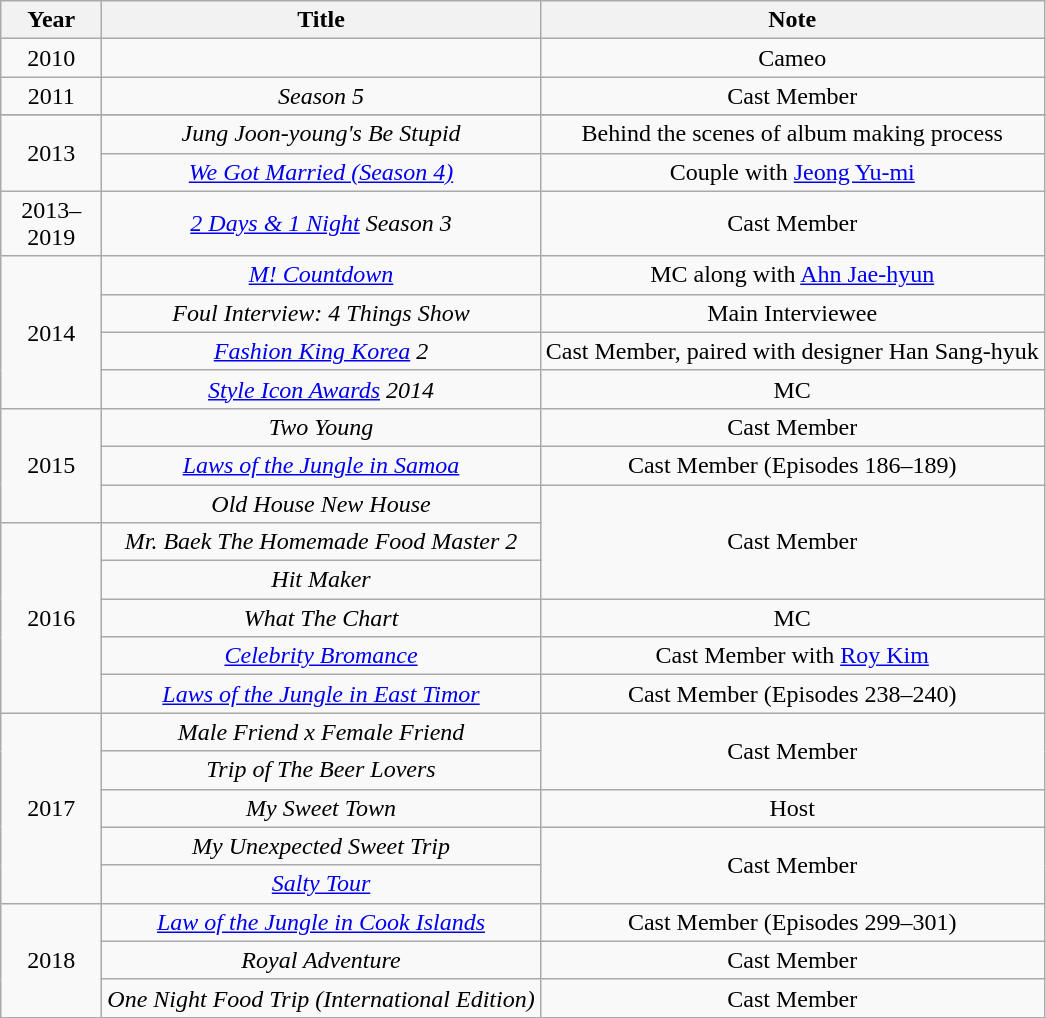<table class="wikitable" style="text-align: center">
<tr>
<th style="width:60px;">Year</th>
<th>Title</th>
<th>Note</th>
</tr>
<tr>
<td>2010</td>
<td><em> </em></td>
<td>Cameo</td>
</tr>
<tr>
<td>2011</td>
<td><em> Season 5</em></td>
<td>Cast Member</td>
</tr>
<tr 2012 || >
</tr>
<tr>
<td rowspan="2">2013</td>
<td><em>Jung Joon-young's Be Stupid</em></td>
<td>Behind the scenes of album making process</td>
</tr>
<tr>
<td><em><a href='#'>We Got Married (Season 4)</a></em></td>
<td>Couple with <a href='#'>Jeong Yu-mi</a></td>
</tr>
<tr>
<td>2013–2019</td>
<td><em><a href='#'>2 Days & 1 Night</a> Season 3</em></td>
<td>Cast Member</td>
</tr>
<tr>
<td rowspan="4">2014</td>
<td><a href='#'><em>M! Countdown</em></a></td>
<td>MC along with <a href='#'>Ahn Jae-hyun</a></td>
</tr>
<tr>
<td><em>Foul Interview: 4 Things Show</em></td>
<td>Main Interviewee</td>
</tr>
<tr>
<td><em><a href='#'>Fashion King Korea</a> 2</em></td>
<td>Cast Member, paired with designer Han Sang-hyuk</td>
</tr>
<tr>
<td><em><a href='#'>Style Icon Awards</a> 2014</em></td>
<td>MC</td>
</tr>
<tr>
<td rowspan="3">2015</td>
<td><em>Two Young</em></td>
<td>Cast Member</td>
</tr>
<tr>
<td><em><a href='#'>Laws of the Jungle in Samoa</a></em></td>
<td>Cast Member (Episodes 186–189)</td>
</tr>
<tr>
<td><em>Old House New House</em></td>
<td rowspan="3">Cast Member</td>
</tr>
<tr>
<td rowspan="5">2016</td>
<td><em>Mr. Baek The Homemade Food Master 2</em></td>
</tr>
<tr>
<td><em>Hit Maker</em></td>
</tr>
<tr>
<td><em>What The Chart</em></td>
<td>MC</td>
</tr>
<tr>
<td><em><a href='#'>Celebrity Bromance</a></em></td>
<td>Cast Member with <a href='#'>Roy Kim</a></td>
</tr>
<tr>
<td><em><a href='#'>Laws of the Jungle in East Timor</a></em></td>
<td>Cast Member (Episodes 238–240)</td>
</tr>
<tr>
<td rowspan="5">2017</td>
<td><em>Male Friend x Female Friend</em></td>
<td rowspan="2">Cast Member</td>
</tr>
<tr>
<td><em>Trip of The Beer Lovers</em></td>
</tr>
<tr>
<td><em>My Sweet Town</em></td>
<td>Host</td>
</tr>
<tr>
<td><em>My Unexpected Sweet Trip</em></td>
<td rowspan="2">Cast Member</td>
</tr>
<tr>
<td><em><a href='#'>Salty Tour</a></em></td>
</tr>
<tr>
<td rowspan="3">2018</td>
<td><em><a href='#'>Law of the Jungle in Cook Islands</a></em></td>
<td>Cast Member (Episodes 299–301)</td>
</tr>
<tr>
<td><em>Royal Adventure</em></td>
<td>Cast Member</td>
</tr>
<tr>
<td><em>One Night Food Trip (International Edition)</em></td>
<td>Cast Member</td>
</tr>
</table>
